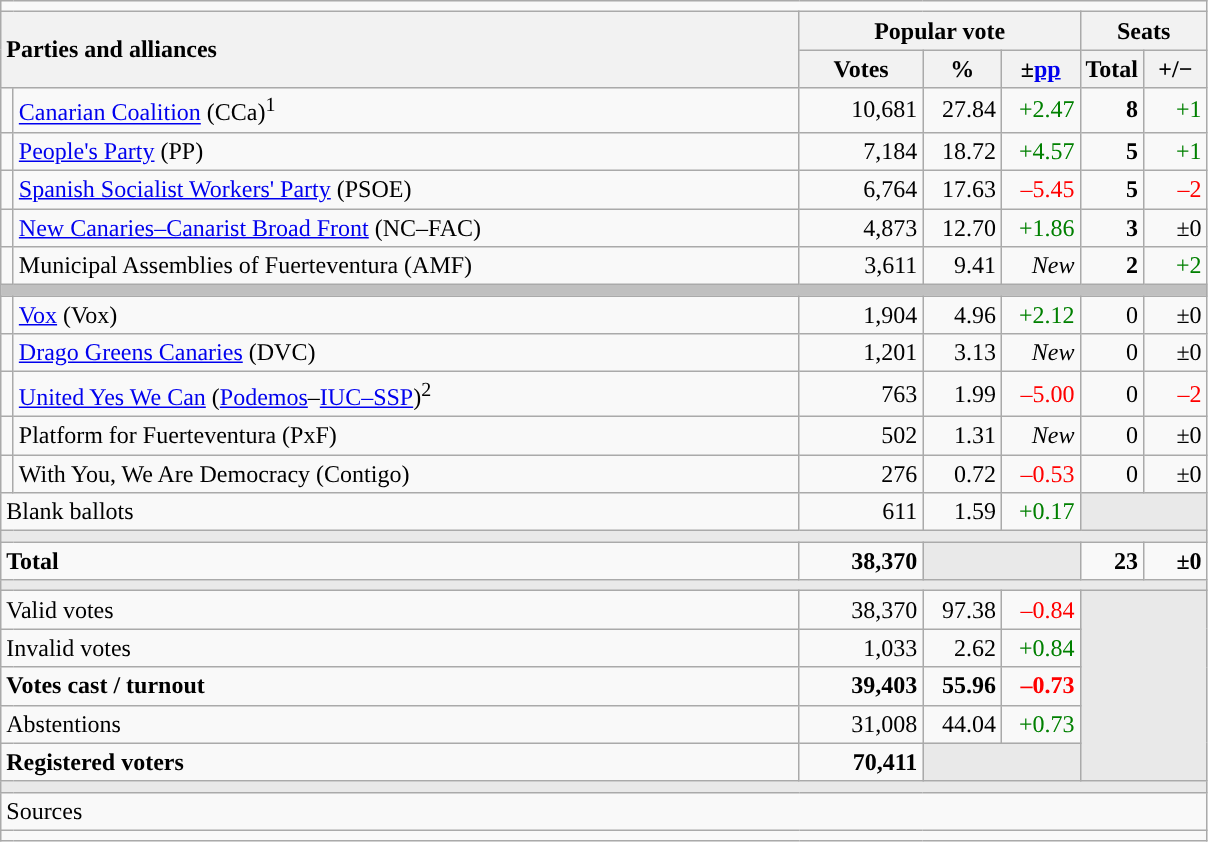<table class="wikitable" style="text-align:right;">
<tr>
<td colspan="7"></td>
</tr>
<tr>
<th style="text-align:left;" rowspan="2" colspan="2" width="525">Parties and alliances</th>
<th colspan="3">Popular vote</th>
<th colspan="2">Seats</th>
</tr>
<tr>
<th width="75">Votes</th>
<th width="45">%</th>
<th width="45">±<a href='#'>pp</a></th>
<th width="35">Total</th>
<th width="35">+/−</th>
</tr>
<tr>
<td width="1" style="color:inherit;background:"></td>
<td align="left"><a href='#'>Canarian Coalition</a> (CCa)<sup>1</sup></td>
<td>10,681</td>
<td>27.84</td>
<td style="color:green;">+2.47</td>
<td><strong>8</strong></td>
<td style="color:green;">+1</td>
</tr>
<tr>
<td style="color:inherit;background:"></td>
<td align="left"><a href='#'>People's Party</a> (PP)</td>
<td>7,184</td>
<td>18.72</td>
<td style="color:green;">+4.57</td>
<td><strong>5</strong></td>
<td style="color:green;">+1</td>
</tr>
<tr>
<td style="color:inherit;background:"></td>
<td align="left"><a href='#'>Spanish Socialist Workers' Party</a> (PSOE)</td>
<td>6,764</td>
<td>17.63</td>
<td style="color:red;">–5.45</td>
<td><strong>5</strong></td>
<td style="color:red;">–2</td>
</tr>
<tr>
<td style="color:inherit;background:"></td>
<td align="left"><a href='#'>New Canaries–Canarist Broad Front</a> (NC–FAC)</td>
<td>4,873</td>
<td>12.70</td>
<td style="color:green;">+1.86</td>
<td><strong>3</strong></td>
<td>±0</td>
</tr>
<tr>
<td style="color:inherit;background:"></td>
<td align="left">Municipal Assemblies of Fuerteventura (AMF)</td>
<td>3,611</td>
<td>9.41</td>
<td><em>New</em></td>
<td><strong>2</strong></td>
<td style="color:green;">+2</td>
</tr>
<tr>
<td colspan="7" bgcolor="#C0C0C0"></td>
</tr>
<tr>
<td style="color:inherit;background:"></td>
<td align="left"><a href='#'>Vox</a> (Vox)</td>
<td>1,904</td>
<td>4.96</td>
<td style="color:green;">+2.12</td>
<td>0</td>
<td>±0</td>
</tr>
<tr>
<td style="color:inherit;background:"></td>
<td align="left"><a href='#'>Drago Greens Canaries</a> (DVC)</td>
<td>1,201</td>
<td>3.13</td>
<td><em>New</em></td>
<td>0</td>
<td>±0</td>
</tr>
<tr>
<td style="color:inherit;background:"></td>
<td align="left"><a href='#'>United Yes We Can</a> (<a href='#'>Podemos</a>–<a href='#'>IUC–SSP</a>)<sup>2</sup></td>
<td>763</td>
<td>1.99</td>
<td style="color:red;">–5.00</td>
<td>0</td>
<td style="color:red;">–2</td>
</tr>
<tr>
<td style="color:inherit;background:"></td>
<td align="left">Platform for Fuerteventura (PxF)</td>
<td>502</td>
<td>1.31</td>
<td><em>New</em></td>
<td>0</td>
<td>±0</td>
</tr>
<tr>
<td style="color:inherit;background:"></td>
<td align="left">With You, We Are Democracy (Contigo)</td>
<td>276</td>
<td>0.72</td>
<td style="color:red;">–0.53</td>
<td>0</td>
<td>±0</td>
</tr>
<tr>
<td align="left" colspan="2">Blank ballots</td>
<td>611</td>
<td>1.59</td>
<td style="color:green;">+0.17</td>
<td bgcolor="#E9E9E9" colspan="2"></td>
</tr>
<tr>
<td colspan="7" bgcolor="#E9E9E9"></td>
</tr>
<tr style="font-weight:bold;">
<td align="left" colspan="2">Total</td>
<td>38,370</td>
<td bgcolor="#E9E9E9" colspan="2"></td>
<td>23</td>
<td>±0</td>
</tr>
<tr>
<td colspan="7" bgcolor="#E9E9E9"></td>
</tr>
<tr>
<td align="left" colspan="2">Valid votes</td>
<td>38,370</td>
<td>97.38</td>
<td style="color:red;">–0.84</td>
<td bgcolor="#E9E9E9" colspan="2" rowspan="5"></td>
</tr>
<tr>
<td align="left" colspan="2">Invalid votes</td>
<td>1,033</td>
<td>2.62</td>
<td style="color:green;">+0.84</td>
</tr>
<tr style="font-weight:bold;">
<td align="left" colspan="2">Votes cast / turnout</td>
<td>39,403</td>
<td>55.96</td>
<td style="color:red;">–0.73</td>
</tr>
<tr>
<td align="left" colspan="2">Abstentions</td>
<td>31,008</td>
<td>44.04</td>
<td style="color:green;">+0.73</td>
</tr>
<tr style="font-weight:bold;">
<td align="left" colspan="2">Registered voters</td>
<td>70,411</td>
<td bgcolor="#E9E9E9" colspan="2"></td>
</tr>
<tr>
<td colspan="7" bgcolor="#E9E9E9"></td>
</tr>
<tr>
<td align="left" colspan="7">Sources</td>
</tr>
<tr>
<td colspan="7" style="text-align:left; max-width:790px;"></td>
</tr>
</table>
